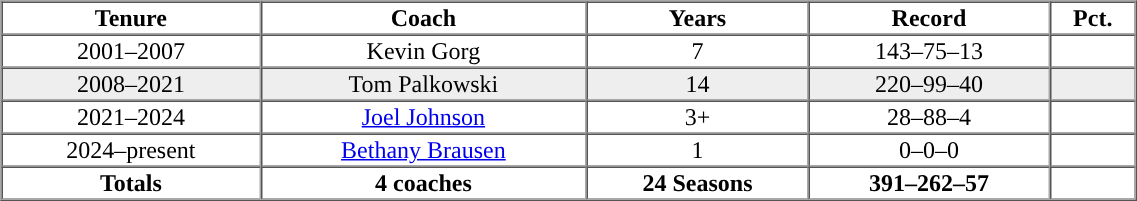<table cellpadding="1" border="1" cellspacing="0" width="60%">
<tr>
<th>Tenure</th>
<th>Coach</th>
<th>Years</th>
<th>Record</th>
<th>Pct.</th>
</tr>
<tr style="text-align:center;">
<td>2001–2007</td>
<td>Kevin Gorg</td>
<td>7</td>
<td>143–75–13</td>
<td></td>
</tr>
<tr style="text-align:center;" bgcolor=#eeeeee>
<td>2008–2021</td>
<td>Tom Palkowski</td>
<td>14</td>
<td>220–99–40</td>
<td></td>
</tr>
<tr style="text-align:center;">
<td>2021–2024</td>
<td><a href='#'>Joel Johnson</a></td>
<td>3+</td>
<td>28–88–4</td>
<td></td>
</tr>
<tr style="text-align:center;">
<td>2024–present</td>
<td><a href='#'>Bethany Brausen</a></td>
<td>1</td>
<td>0–0–0</td>
<td></td>
</tr>
<tr style="text-align:center;">
<th>Totals</th>
<th>4 coaches</th>
<th>24 Seasons</th>
<th>391–262–57</th>
<th></th>
</tr>
</table>
